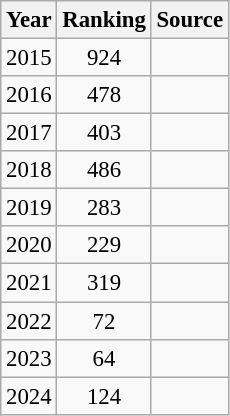<table class="wikitable" style="text-align:center; font-size: 95%;">
<tr>
<th>Year</th>
<th>Ranking</th>
<th>Source</th>
</tr>
<tr>
<td>2015</td>
<td>924</td>
<td></td>
</tr>
<tr>
<td>2016</td>
<td>478</td>
<td></td>
</tr>
<tr>
<td>2017</td>
<td>403</td>
<td></td>
</tr>
<tr>
<td>2018</td>
<td>486</td>
<td></td>
</tr>
<tr>
<td>2019</td>
<td>283</td>
<td></td>
</tr>
<tr>
<td>2020</td>
<td>229</td>
<td></td>
</tr>
<tr>
<td>2021</td>
<td>319</td>
<td></td>
</tr>
<tr>
<td>2022</td>
<td>72</td>
<td></td>
</tr>
<tr>
<td>2023</td>
<td>64</td>
<td></td>
</tr>
<tr>
<td>2024</td>
<td>124</td>
<td></td>
</tr>
</table>
